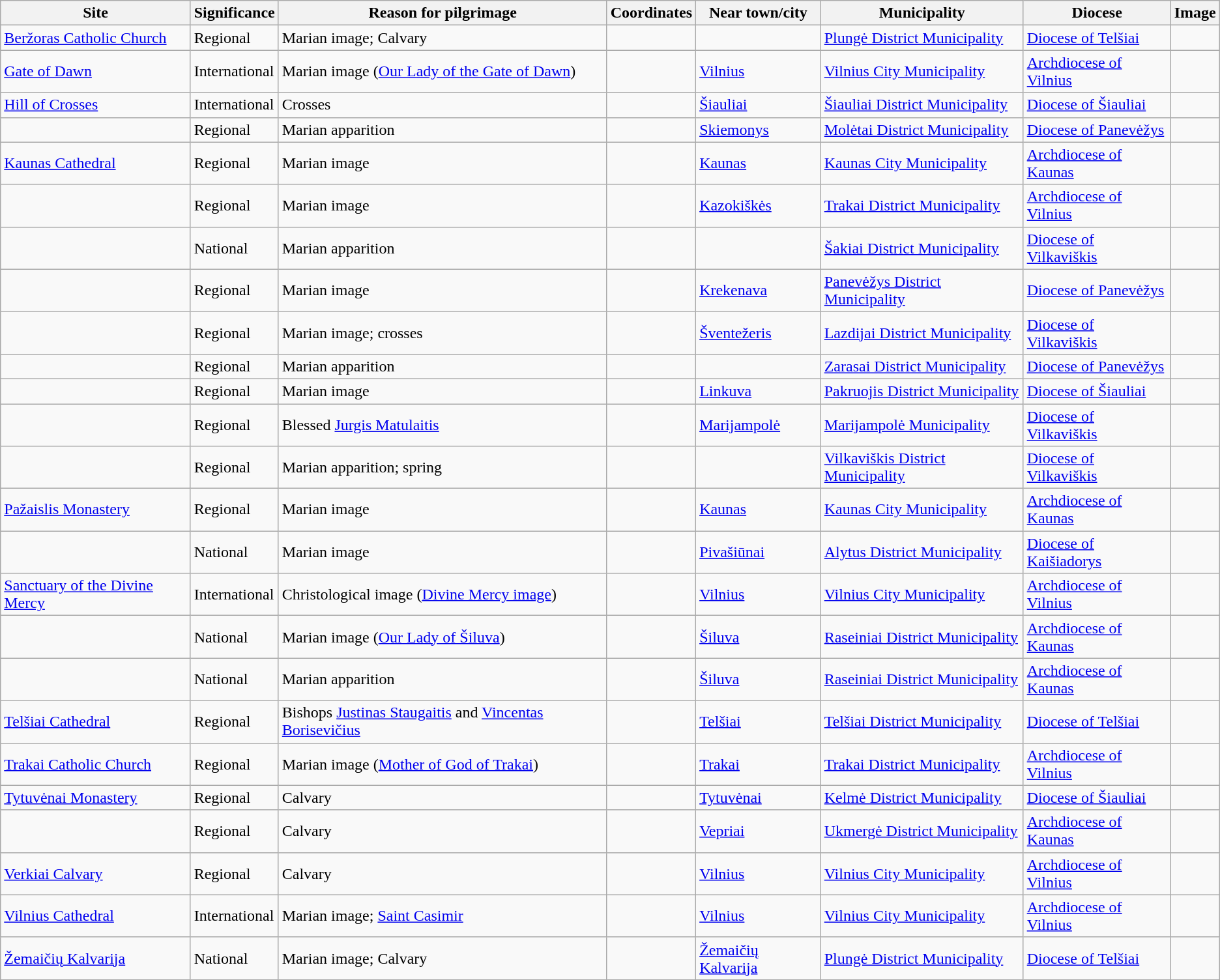<table class="wikitable sortable">
<tr>
<th>Site</th>
<th>Significance</th>
<th>Reason for pilgrimage</th>
<th>Coordinates</th>
<th>Near town/city</th>
<th>Municipality</th>
<th>Diocese</th>
<th>Image</th>
</tr>
<tr>
<td><a href='#'>Beržoras Catholic Church</a></td>
<td>Regional</td>
<td>Marian image; Calvary</td>
<td></td>
<td></td>
<td><a href='#'>Plungė District Municipality</a></td>
<td><a href='#'>Diocese of Telšiai</a></td>
<td></td>
</tr>
<tr>
<td><a href='#'>Gate of Dawn</a></td>
<td>International</td>
<td>Marian image (<a href='#'>Our Lady of the Gate of Dawn</a>)</td>
<td></td>
<td><a href='#'>Vilnius</a></td>
<td><a href='#'>Vilnius City Municipality</a></td>
<td><a href='#'>Archdiocese of Vilnius</a></td>
<td></td>
</tr>
<tr>
<td><a href='#'>Hill of Crosses</a></td>
<td>International</td>
<td>Crosses</td>
<td></td>
<td><a href='#'>Šiauliai</a></td>
<td><a href='#'>Šiauliai District Municipality</a></td>
<td><a href='#'>Diocese of Šiauliai</a></td>
<td></td>
</tr>
<tr>
<td></td>
<td>Regional</td>
<td>Marian apparition</td>
<td></td>
<td><a href='#'>Skiemonys</a></td>
<td><a href='#'>Molėtai District Municipality</a></td>
<td><a href='#'>Diocese of Panevėžys</a></td>
<td></td>
</tr>
<tr>
<td><a href='#'>Kaunas Cathedral</a></td>
<td>Regional</td>
<td>Marian image</td>
<td></td>
<td><a href='#'>Kaunas</a></td>
<td><a href='#'>Kaunas City Municipality</a></td>
<td><a href='#'>Archdiocese of Kaunas</a></td>
<td></td>
</tr>
<tr>
<td></td>
<td>Regional</td>
<td>Marian image</td>
<td></td>
<td><a href='#'>Kazokiškės</a></td>
<td><a href='#'>Trakai District Municipality</a></td>
<td><a href='#'>Archdiocese of Vilnius</a></td>
<td></td>
</tr>
<tr>
<td></td>
<td>National</td>
<td>Marian apparition</td>
<td></td>
<td></td>
<td><a href='#'>Šakiai District Municipality</a></td>
<td><a href='#'>Diocese of Vilkaviškis</a></td>
<td></td>
</tr>
<tr>
<td></td>
<td>Regional</td>
<td>Marian image</td>
<td></td>
<td><a href='#'>Krekenava</a></td>
<td><a href='#'>Panevėžys District Municipality</a></td>
<td><a href='#'>Diocese of Panevėžys</a></td>
<td></td>
</tr>
<tr>
<td></td>
<td>Regional</td>
<td>Marian image; crosses</td>
<td></td>
<td><a href='#'>Šventežeris</a></td>
<td><a href='#'>Lazdijai District Municipality</a></td>
<td><a href='#'>Diocese of Vilkaviškis</a></td>
<td></td>
</tr>
<tr>
<td></td>
<td>Regional</td>
<td>Marian apparition</td>
<td></td>
<td></td>
<td><a href='#'>Zarasai District Municipality</a></td>
<td><a href='#'>Diocese of Panevėžys</a></td>
<td></td>
</tr>
<tr>
<td></td>
<td>Regional</td>
<td>Marian image</td>
<td></td>
<td><a href='#'>Linkuva</a></td>
<td><a href='#'>Pakruojis District Municipality</a></td>
<td><a href='#'>Diocese of Šiauliai</a></td>
<td></td>
</tr>
<tr>
<td></td>
<td>Regional</td>
<td>Blessed <a href='#'>Jurgis Matulaitis</a></td>
<td></td>
<td><a href='#'>Marijampolė</a></td>
<td><a href='#'>Marijampolė Municipality</a></td>
<td><a href='#'>Diocese of Vilkaviškis</a></td>
<td></td>
</tr>
<tr>
<td></td>
<td>Regional</td>
<td>Marian apparition; spring</td>
<td></td>
<td></td>
<td><a href='#'>Vilkaviškis District Municipality</a></td>
<td><a href='#'>Diocese of Vilkaviškis</a></td>
<td></td>
</tr>
<tr>
<td><a href='#'>Pažaislis Monastery</a></td>
<td>Regional</td>
<td>Marian image</td>
<td></td>
<td><a href='#'>Kaunas</a></td>
<td><a href='#'>Kaunas City Municipality</a></td>
<td><a href='#'>Archdiocese of Kaunas</a></td>
<td></td>
</tr>
<tr>
<td></td>
<td>National</td>
<td>Marian image</td>
<td></td>
<td><a href='#'>Pivašiūnai</a></td>
<td><a href='#'>Alytus District Municipality</a></td>
<td><a href='#'>Diocese of Kaišiadorys</a></td>
<td></td>
</tr>
<tr>
<td><a href='#'>Sanctuary of the Divine Mercy</a></td>
<td>International</td>
<td>Christological image (<a href='#'>Divine Mercy image</a>)</td>
<td></td>
<td><a href='#'>Vilnius</a></td>
<td><a href='#'>Vilnius City Municipality</a></td>
<td><a href='#'>Archdiocese of Vilnius</a></td>
<td></td>
</tr>
<tr>
<td></td>
<td>National</td>
<td>Marian image (<a href='#'>Our Lady of Šiluva</a>)</td>
<td></td>
<td><a href='#'>Šiluva</a></td>
<td><a href='#'>Raseiniai District Municipality</a></td>
<td><a href='#'>Archdiocese of Kaunas</a></td>
<td></td>
</tr>
<tr>
<td></td>
<td>National</td>
<td>Marian apparition</td>
<td></td>
<td><a href='#'>Šiluva</a></td>
<td><a href='#'>Raseiniai District Municipality</a></td>
<td><a href='#'>Archdiocese of Kaunas</a></td>
<td></td>
</tr>
<tr>
<td><a href='#'>Telšiai Cathedral</a></td>
<td>Regional</td>
<td>Bishops <a href='#'>Justinas Staugaitis</a> and <a href='#'>Vincentas Borisevičius</a></td>
<td></td>
<td><a href='#'>Telšiai</a></td>
<td><a href='#'>Telšiai District Municipality</a></td>
<td><a href='#'>Diocese of Telšiai</a></td>
<td></td>
</tr>
<tr>
<td><a href='#'>Trakai Catholic Church</a></td>
<td>Regional</td>
<td>Marian image (<a href='#'>Mother of God of Trakai</a>)</td>
<td></td>
<td><a href='#'>Trakai</a></td>
<td><a href='#'>Trakai District Municipality</a></td>
<td><a href='#'>Archdiocese of Vilnius</a></td>
<td></td>
</tr>
<tr>
<td><a href='#'>Tytuvėnai Monastery</a></td>
<td>Regional</td>
<td>Calvary</td>
<td></td>
<td><a href='#'>Tytuvėnai</a></td>
<td><a href='#'>Kelmė District Municipality</a></td>
<td><a href='#'>Diocese of Šiauliai</a></td>
<td></td>
</tr>
<tr>
<td></td>
<td>Regional</td>
<td>Calvary</td>
<td></td>
<td><a href='#'>Vepriai</a></td>
<td><a href='#'>Ukmergė District Municipality</a></td>
<td><a href='#'>Archdiocese of Kaunas</a></td>
<td></td>
</tr>
<tr>
<td><a href='#'>Verkiai Calvary</a></td>
<td>Regional</td>
<td>Calvary</td>
<td></td>
<td><a href='#'>Vilnius</a></td>
<td><a href='#'>Vilnius City Municipality</a></td>
<td><a href='#'>Archdiocese of Vilnius</a></td>
<td></td>
</tr>
<tr>
<td><a href='#'>Vilnius Cathedral</a></td>
<td>International</td>
<td>Marian image; <a href='#'>Saint Casimir</a></td>
<td></td>
<td><a href='#'>Vilnius</a></td>
<td><a href='#'>Vilnius City Municipality</a></td>
<td><a href='#'>Archdiocese of Vilnius</a></td>
<td></td>
</tr>
<tr>
<td><a href='#'>Žemaičių Kalvarija</a></td>
<td>National</td>
<td>Marian image; Calvary</td>
<td></td>
<td><a href='#'>Žemaičių Kalvarija</a></td>
<td><a href='#'>Plungė District Municipality</a></td>
<td><a href='#'>Diocese of Telšiai</a></td>
<td></td>
</tr>
</table>
